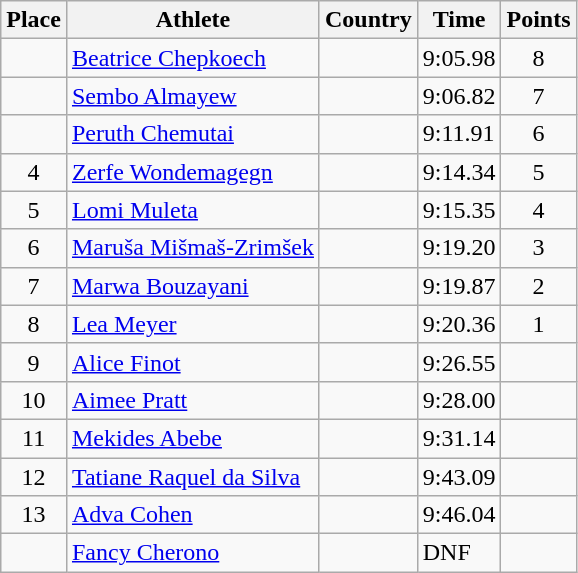<table class="wikitable">
<tr>
<th>Place</th>
<th>Athlete</th>
<th>Country</th>
<th>Time</th>
<th>Points</th>
</tr>
<tr>
<td align=center></td>
<td><a href='#'>Beatrice Chepkoech</a></td>
<td></td>
<td>9:05.98</td>
<td align=center>8</td>
</tr>
<tr>
<td align=center></td>
<td><a href='#'>Sembo Almayew</a></td>
<td></td>
<td>9:06.82</td>
<td align=center>7</td>
</tr>
<tr>
<td align=center></td>
<td><a href='#'>Peruth Chemutai</a></td>
<td></td>
<td>9:11.91</td>
<td align=center>6</td>
</tr>
<tr>
<td align=center>4</td>
<td><a href='#'>Zerfe Wondemagegn</a></td>
<td></td>
<td>9:14.34</td>
<td align=center>5</td>
</tr>
<tr>
<td align=center>5</td>
<td><a href='#'>Lomi Muleta</a></td>
<td></td>
<td>9:15.35</td>
<td align=center>4</td>
</tr>
<tr>
<td align=center>6</td>
<td><a href='#'>Maruša Mišmaš-Zrimšek</a></td>
<td></td>
<td>9:19.20</td>
<td align=center>3</td>
</tr>
<tr>
<td align=center>7</td>
<td><a href='#'>Marwa Bouzayani</a></td>
<td></td>
<td>9:19.87</td>
<td align=center>2</td>
</tr>
<tr>
<td align=center>8</td>
<td><a href='#'>Lea Meyer</a></td>
<td></td>
<td>9:20.36</td>
<td align=center>1</td>
</tr>
<tr>
<td align=center>9</td>
<td><a href='#'>Alice Finot</a></td>
<td></td>
<td>9:26.55</td>
<td align=center></td>
</tr>
<tr>
<td align=center>10</td>
<td><a href='#'>Aimee Pratt</a></td>
<td></td>
<td>9:28.00</td>
<td align=center></td>
</tr>
<tr>
<td align=center>11</td>
<td><a href='#'>Mekides Abebe</a></td>
<td></td>
<td>9:31.14</td>
<td align=center></td>
</tr>
<tr>
<td align=center>12</td>
<td><a href='#'>Tatiane Raquel da Silva</a></td>
<td></td>
<td>9:43.09</td>
<td align=center></td>
</tr>
<tr>
<td align=center>13</td>
<td><a href='#'>Adva Cohen</a></td>
<td></td>
<td>9:46.04</td>
<td align=center></td>
</tr>
<tr>
<td align=center></td>
<td><a href='#'>Fancy Cherono</a></td>
<td></td>
<td>DNF</td>
<td align=center></td>
</tr>
</table>
